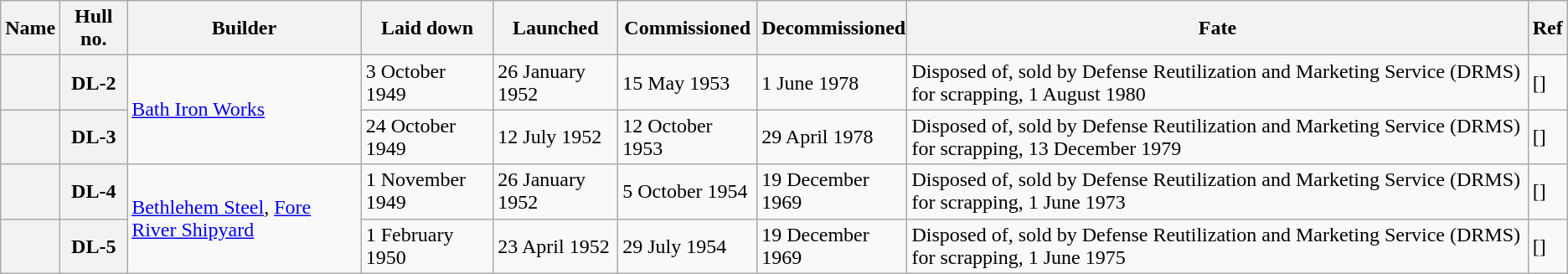<table class="wikitable sortable plainrowheaders">
<tr>
<th scope="col">Name</th>
<th scope="col">Hull no.</th>
<th scope="col" style="max-width: 9em;">Builder</th>
<th scope="col" style="max-width: 6em;">Laid down</th>
<th scope="col" style="max-width: 6em;">Launched</th>
<th scope="col" style="max-width: 6em;">Commissioned</th>
<th scope="col" style="max-width: 6em;">Decommissioned</th>
<th scope="col">Fate</th>
<th scope="col">Ref</th>
</tr>
<tr>
<th scope="row"></th>
<th scope="row">DL-2</th>
<td rowspan=2><a href='#'>Bath Iron Works</a></td>
<td>3 October 1949</td>
<td>26 January 1952</td>
<td>15 May 1953</td>
<td>1 June 1978</td>
<td data-sort-value="1 August 1980">Disposed of, sold by Defense Reutilization and Marketing Service (DRMS) for scrapping, 1 August 1980</td>
<td>[]</td>
</tr>
<tr>
<th scope="row"></th>
<th scope="row">DL-3</th>
<td>24 October 1949</td>
<td>12 July 1952</td>
<td>12 October 1953</td>
<td>29 April 1978</td>
<td data-sort-value="13 December 1979">Disposed of, sold by Defense Reutilization and Marketing Service (DRMS) for scrapping, 13 December 1979</td>
<td>[]</td>
</tr>
<tr>
<th scope="row"></th>
<th scope="row">DL-4</th>
<td rowspan=2><a href='#'>Bethlehem Steel</a>, <a href='#'>Fore River Shipyard</a></td>
<td>1 November 1949</td>
<td>26 January 1952</td>
<td>5 October 1954</td>
<td>19 December 1969</td>
<td data-sort-value="1 June 1973">Disposed of, sold by Defense Reutilization and Marketing Service (DRMS) for scrapping, 1 June 1973</td>
<td>[]</td>
</tr>
<tr>
<th scope="row"></th>
<th scope="row">DL-5</th>
<td>1 February 1950</td>
<td>23 April 1952</td>
<td>29 July 1954</td>
<td>19 December 1969</td>
<td data-sort-value="1 June 1975">Disposed of, sold by Defense Reutilization and Marketing Service (DRMS) for scrapping, 1 June 1975</td>
<td>[]</td>
</tr>
</table>
